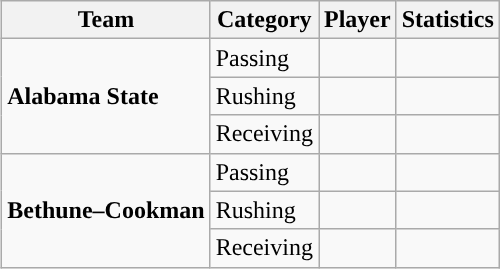<table class="wikitable" style="float: right;">
<tr>
<th>Team</th>
<th>Category</th>
<th>Player</th>
<th>Statistics</th>
</tr>
<tr>
<td rowspan=3><strong>Alabama State</strong></td>
<td>Passing</td>
<td></td>
<td></td>
</tr>
<tr>
<td>Rushing</td>
<td></td>
<td></td>
</tr>
<tr>
<td>Receiving</td>
<td></td>
<td></td>
</tr>
<tr>
<td rowspan=3><strong>Bethune–Cookman</strong></td>
<td>Passing</td>
<td></td>
<td></td>
</tr>
<tr>
<td>Rushing</td>
<td></td>
<td></td>
</tr>
<tr>
<td>Receiving</td>
<td></td>
<td></td>
</tr>
</table>
